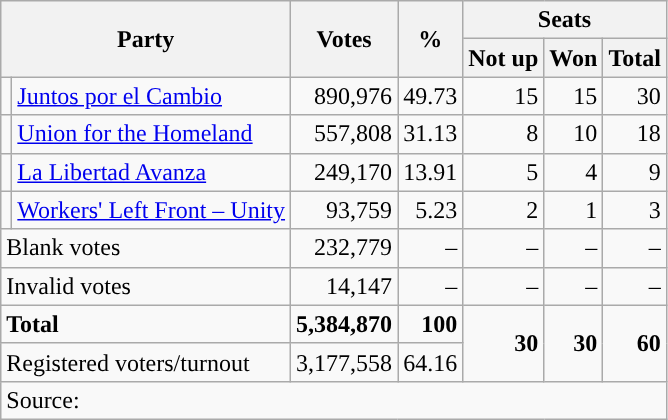<table class="wikitable" style="text-align:right">
<tr>
<th colspan="2" rowspan="2">Party</th>
<th rowspan="2">Votes</th>
<th rowspan="2">%</th>
<th colspan="3">Seats</th>
</tr>
<tr>
<th>Not up</th>
<th>Won</th>
<th>Total</th>
</tr>
<tr>
<td bgcolor=></td>
<td align="left"><a href='#'>Juntos por el Cambio</a></td>
<td>890,976</td>
<td>49.73</td>
<td>15</td>
<td>15</td>
<td>30</td>
</tr>
<tr>
<td bgcolor=></td>
<td align="left"><a href='#'>Union for the Homeland</a></td>
<td>557,808</td>
<td>31.13</td>
<td>8</td>
<td>10</td>
<td>18</td>
</tr>
<tr>
<td bgcolor=></td>
<td align="left"><a href='#'>La Libertad Avanza</a></td>
<td>249,170</td>
<td>13.91</td>
<td>5</td>
<td>4</td>
<td>9</td>
</tr>
<tr>
<td></td>
<td align="left"><a href='#'>Workers' Left Front – Unity</a></td>
<td>93,759</td>
<td>5.23</td>
<td>2</td>
<td>1</td>
<td>3</td>
</tr>
<tr>
<td colspan="2" align="left">Blank votes</td>
<td>232,779</td>
<td>–</td>
<td>–</td>
<td>–</td>
<td>–</td>
</tr>
<tr>
<td colspan="2" align="left">Invalid votes</td>
<td>14,147</td>
<td>–</td>
<td>–</td>
<td>–</td>
<td>–</td>
</tr>
<tr>
<td colspan="2" align="left"><strong>Total</strong></td>
<td><strong>5,384,870</strong></td>
<td><strong>100</strong></td>
<td rowspan="2"><strong>30</strong></td>
<td rowspan="2"><strong>30</strong></td>
<td rowspan="2"><strong>60</strong></td>
</tr>
<tr>
<td colspan="2" align="left">Registered voters/turnout</td>
<td>3,177,558</td>
<td>64.16</td>
</tr>
<tr>
<td colspan="7" align="left">Source: </td>
</tr>
</table>
